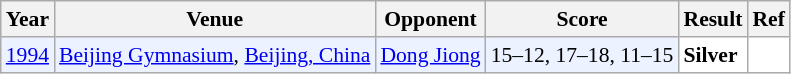<table class="sortable wikitable" style="font-size: 90%;">
<tr>
<th>Year</th>
<th>Venue</th>
<th>Opponent</th>
<th>Score</th>
<th>Result</th>
<th>Ref</th>
</tr>
<tr style="background:#ECF2FF">
<td align="center"><a href='#'>1994</a></td>
<td align="left"><a href='#'>Beijing Gymnasium</a>, <a href='#'>Beijing, China</a></td>
<td align="left"> <a href='#'>Dong Jiong</a></td>
<td align="left">15–12, 17–18, 11–15</td>
<td style="text-align:left; background:white"> <strong>Silver</strong></td>
<td style="text-align:center; background:white"></td>
</tr>
</table>
